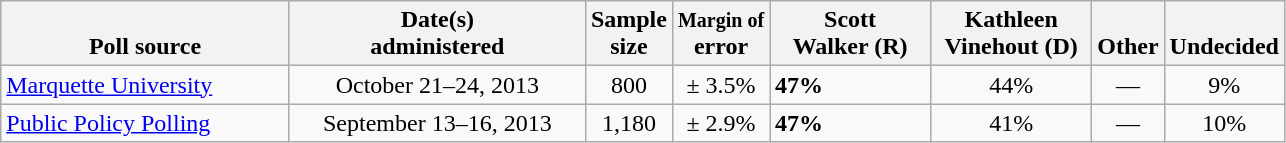<table class="wikitable">
<tr valign= bottom>
<th style="width:185px;">Poll source</th>
<th style="width:190px;">Date(s)<br>administered</th>
<th class=small>Sample<br>size</th>
<th><small>Margin of</small><br>error</th>
<th style="width:100px;">Scott<br>Walker (R)</th>
<th style="width:100px;">Kathleen<br>Vinehout (D)</th>
<th style="width:40px;">Other</th>
<th style="width:40px;">Undecided</th>
</tr>
<tr>
<td><a href='#'>Marquette University</a></td>
<td align=center>October 21–24, 2013</td>
<td align=center>800</td>
<td align=center>± 3.5%</td>
<td><strong>47%</strong></td>
<td align=center>44%</td>
<td align=center>—</td>
<td align=center>9%</td>
</tr>
<tr>
<td><a href='#'>Public Policy Polling</a></td>
<td align=center>September 13–16, 2013</td>
<td align=center>1,180</td>
<td align=center>± 2.9%</td>
<td><strong>47%</strong></td>
<td align=center>41%</td>
<td align=center>—</td>
<td align=center>10%</td>
</tr>
</table>
